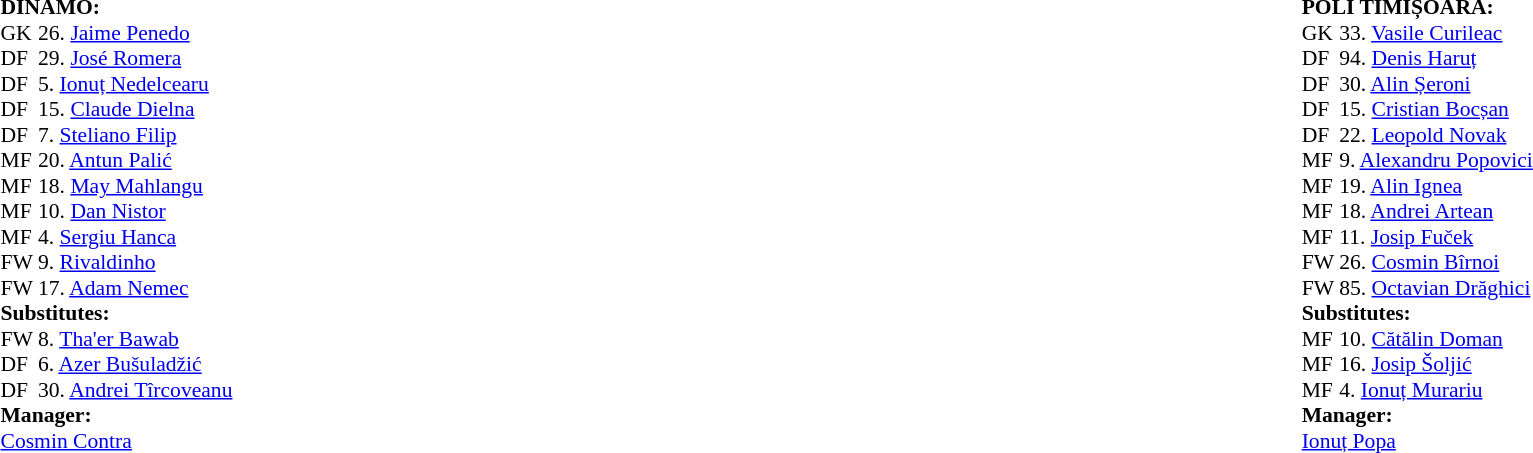<table width="100%">
<tr>
<td valign="top" width="50%"><br><table style="font-size: 90%" cellspacing="0" cellpadding="0">
<tr>
<td colspan="4"><strong>DINAMO:</strong></td>
</tr>
<tr>
<th width=25></th>
</tr>
<tr>
<td>GK</td>
<td>26. <a href='#'>Jaime Penedo</a></td>
</tr>
<tr>
<td>DF</td>
<td>29. <a href='#'>José Romera</a></td>
</tr>
<tr>
<td>DF</td>
<td>5. <a href='#'>Ionuț Nedelcearu</a></td>
</tr>
<tr>
<td>DF</td>
<td>15. <a href='#'>Claude Dielna</a></td>
</tr>
<tr>
<td>DF</td>
<td>7. <a href='#'>Steliano Filip</a></td>
</tr>
<tr>
<td>MF</td>
<td>20. <a href='#'>Antun Palić</a></td>
</tr>
<tr>
<td>MF</td>
<td>18. <a href='#'>May Mahlangu</a></td>
</tr>
<tr>
<td>MF</td>
<td>10. <a href='#'>Dan Nistor</a></td>
</tr>
<tr>
<td>MF</td>
<td>4. <a href='#'>Sergiu Hanca</a></td>
<td></td>
</tr>
<tr>
<td>FW</td>
<td>9. <a href='#'>Rivaldinho</a></td>
<td></td>
</tr>
<tr>
<td>FW</td>
<td>17. <a href='#'>Adam Nemec</a></td>
<td></td>
</tr>
<tr>
<td colspan=3><strong>Substitutes:</strong></td>
</tr>
<tr>
<td>FW</td>
<td>8. <a href='#'>Tha'er Bawab</a></td>
<td></td>
</tr>
<tr>
<td>DF</td>
<td>6. <a href='#'>Azer Bušuladžić</a></td>
<td></td>
</tr>
<tr>
<td>DF</td>
<td>30. <a href='#'>Andrei Tîrcoveanu</a></td>
<td></td>
</tr>
<tr>
<td colspan=3><strong>Manager:</strong></td>
</tr>
<tr>
<td colspan=4><a href='#'>Cosmin Contra</a></td>
</tr>
</table>
</td>
<td><br><table style="font-size: 90%" cellspacing="0" cellpadding="0" align=center>
<tr>
<td colspan="4"><strong>POLI TIMIȘOARA:</strong></td>
</tr>
<tr>
<th width=25></th>
</tr>
<tr>
<td>GK</td>
<td>33. <a href='#'>Vasile Curileac</a></td>
</tr>
<tr>
<td>DF</td>
<td>94. <a href='#'>Denis Haruț</a></td>
</tr>
<tr>
<td>DF</td>
<td>30. <a href='#'>Alin Șeroni</a></td>
</tr>
<tr>
<td>DF</td>
<td>15. <a href='#'>Cristian Bocșan</a></td>
</tr>
<tr>
<td>DF</td>
<td>22. <a href='#'>Leopold Novak</a></td>
<td></td>
</tr>
<tr>
<td>MF</td>
<td>9. <a href='#'>Alexandru Popovici</a></td>
</tr>
<tr>
<td>MF</td>
<td>19. <a href='#'>Alin Ignea</a></td>
</tr>
<tr>
<td>MF</td>
<td>18. <a href='#'>Andrei Artean</a></td>
<td></td>
</tr>
<tr>
<td>MF</td>
<td>11. <a href='#'>Josip Fuček</a></td>
<td></td>
</tr>
<tr>
<td>FW</td>
<td>26. <a href='#'>Cosmin Bîrnoi</a></td>
</tr>
<tr>
<td>FW</td>
<td>85. <a href='#'>Octavian Drăghici</a></td>
</tr>
<tr>
<td colspan=3><strong>Substitutes:</strong></td>
</tr>
<tr>
<td>MF</td>
<td>10. <a href='#'>Cătălin Doman</a></td>
<td></td>
</tr>
<tr>
<td>MF</td>
<td>16. <a href='#'>Josip Šoljić</a></td>
<td></td>
</tr>
<tr>
<td>MF</td>
<td>4. <a href='#'>Ionuț Murariu</a></td>
<td></td>
</tr>
<tr>
<td colspan=3><strong>Manager:</strong></td>
</tr>
<tr>
<td colspan=4><a href='#'>Ionuț Popa</a></td>
</tr>
</table>
</td>
</tr>
<tr>
</tr>
</table>
